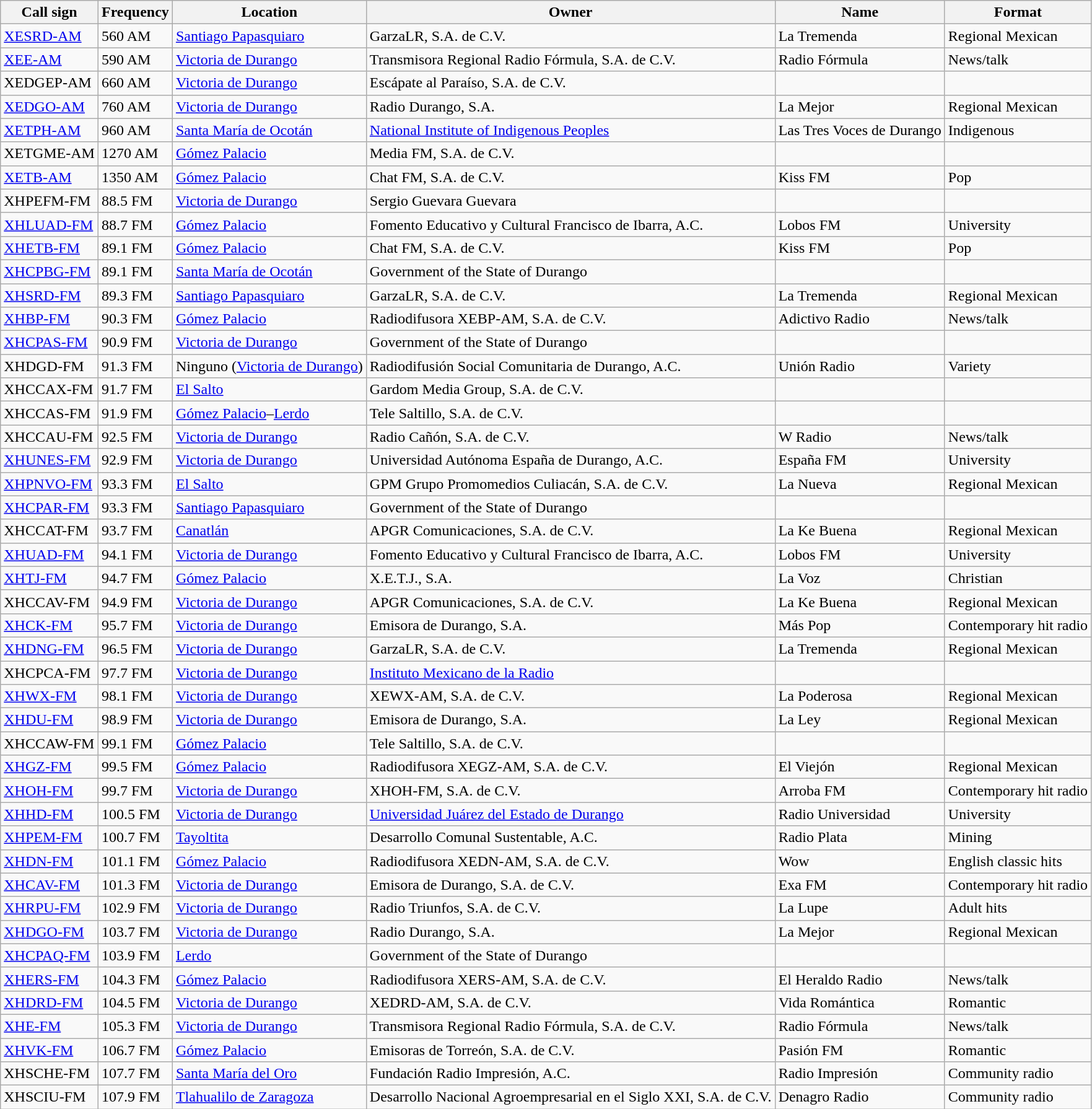<table class="wikitable sortable">
<tr>
<th "scope = "col">Call sign</th>
<th "scope = "col">Frequency</th>
<th "scope = "col">Location</th>
<th "scope = "col">Owner</th>
<th "scope = "col">Name</th>
<th "scope = "col">Format</th>
</tr>
<tr>
<td><a href='#'>XESRD-AM</a></td>
<td>560 AM</td>
<td><a href='#'>Santiago Papasquiaro</a></td>
<td>GarzaLR, S.A. de C.V.</td>
<td>La Tremenda</td>
<td>Regional Mexican</td>
</tr>
<tr>
<td><a href='#'>XEE-AM</a></td>
<td>590 AM</td>
<td><a href='#'>Victoria de Durango</a></td>
<td>Transmisora Regional Radio Fórmula, S.A. de C.V.</td>
<td>Radio Fórmula</td>
<td>News/talk</td>
</tr>
<tr>
<td>XEDGEP-AM</td>
<td>660 AM</td>
<td><a href='#'>Victoria de Durango</a></td>
<td>Escápate al Paraíso, S.A. de C.V.</td>
<td></td>
<td></td>
</tr>
<tr>
<td><a href='#'>XEDGO-AM</a></td>
<td>760 AM</td>
<td><a href='#'>Victoria de Durango</a></td>
<td>Radio Durango, S.A.</td>
<td>La Mejor</td>
<td>Regional Mexican</td>
</tr>
<tr>
<td><a href='#'>XETPH-AM</a></td>
<td>960 AM</td>
<td><a href='#'>Santa María de Ocotán</a></td>
<td><a href='#'>National Institute of Indigenous Peoples</a></td>
<td>Las Tres Voces de Durango</td>
<td>Indigenous</td>
</tr>
<tr>
<td>XETGME-AM</td>
<td>1270 AM</td>
<td><a href='#'>Gómez Palacio</a></td>
<td>Media FM, S.A. de C.V.</td>
<td></td>
<td></td>
</tr>
<tr>
<td><a href='#'>XETB-AM</a></td>
<td>1350 AM</td>
<td><a href='#'>Gómez Palacio</a></td>
<td>Chat FM, S.A. de C.V.</td>
<td>Kiss FM</td>
<td>Pop</td>
</tr>
<tr>
<td>XHPEFM-FM</td>
<td>88.5 FM</td>
<td><a href='#'>Victoria de Durango</a></td>
<td>Sergio Guevara Guevara</td>
<td></td>
<td></td>
</tr>
<tr>
<td><a href='#'>XHLUAD-FM</a></td>
<td>88.7 FM</td>
<td><a href='#'>Gómez Palacio</a></td>
<td>Fomento Educativo y Cultural Francisco de Ibarra, A.C.</td>
<td>Lobos FM</td>
<td>University</td>
</tr>
<tr>
<td><a href='#'>XHETB-FM</a></td>
<td>89.1 FM</td>
<td><a href='#'>Gómez Palacio</a></td>
<td>Chat FM, S.A. de C.V.</td>
<td>Kiss FM</td>
<td>Pop</td>
</tr>
<tr>
<td><a href='#'>XHCPBG-FM</a></td>
<td>89.1 FM</td>
<td><a href='#'>Santa María de Ocotán</a></td>
<td>Government of the State of Durango</td>
<td></td>
<td></td>
</tr>
<tr>
<td><a href='#'>XHSRD-FM</a></td>
<td>89.3 FM</td>
<td><a href='#'>Santiago Papasquiaro</a></td>
<td>GarzaLR, S.A. de C.V.</td>
<td>La Tremenda</td>
<td>Regional Mexican</td>
</tr>
<tr>
<td><a href='#'>XHBP-FM</a></td>
<td>90.3 FM</td>
<td><a href='#'>Gómez Palacio</a></td>
<td>Radiodifusora XEBP-AM, S.A. de C.V.</td>
<td>Adictivo Radio</td>
<td>News/talk</td>
</tr>
<tr>
<td><a href='#'>XHCPAS-FM</a></td>
<td>90.9 FM</td>
<td><a href='#'>Victoria de Durango</a></td>
<td>Government of the State of Durango</td>
<td></td>
<td></td>
</tr>
<tr>
<td>XHDGD-FM</td>
<td>91.3 FM</td>
<td>Ninguno (<a href='#'>Victoria de Durango</a>)</td>
<td>Radiodifusión Social Comunitaria de Durango, A.C.</td>
<td>Unión Radio</td>
<td>Variety</td>
</tr>
<tr>
<td>XHCCAX-FM</td>
<td>91.7 FM</td>
<td><a href='#'>El Salto</a></td>
<td>Gardom Media Group, S.A. de C.V.</td>
<td></td>
<td></td>
</tr>
<tr>
<td>XHCCAS-FM</td>
<td>91.9 FM</td>
<td><a href='#'>Gómez Palacio</a>–<a href='#'>Lerdo</a></td>
<td>Tele Saltillo, S.A. de C.V.</td>
<td></td>
<td></td>
</tr>
<tr>
<td>XHCCAU-FM</td>
<td>92.5 FM</td>
<td><a href='#'>Victoria de Durango</a></td>
<td>Radio Cañón, S.A. de C.V.</td>
<td>W Radio</td>
<td>News/talk</td>
</tr>
<tr>
<td><a href='#'>XHUNES-FM</a></td>
<td>92.9 FM</td>
<td><a href='#'>Victoria de Durango</a></td>
<td>Universidad Autónoma España de Durango, A.C.</td>
<td>España FM</td>
<td>University</td>
</tr>
<tr>
<td><a href='#'>XHPNVO-FM</a></td>
<td>93.3 FM</td>
<td><a href='#'>El Salto</a></td>
<td>GPM Grupo Promomedios Culiacán, S.A. de C.V.</td>
<td>La Nueva</td>
<td>Regional Mexican</td>
</tr>
<tr>
<td><a href='#'>XHCPAR-FM</a></td>
<td>93.3 FM</td>
<td><a href='#'>Santiago Papasquiaro</a></td>
<td>Government of the State of Durango</td>
<td></td>
<td></td>
</tr>
<tr>
<td>XHCCAT-FM</td>
<td>93.7 FM</td>
<td><a href='#'>Canatlán</a></td>
<td>APGR Comunicaciones, S.A. de C.V.</td>
<td>La Ke Buena</td>
<td>Regional Mexican</td>
</tr>
<tr>
<td><a href='#'>XHUAD-FM</a></td>
<td>94.1 FM</td>
<td><a href='#'>Victoria de Durango</a></td>
<td>Fomento Educativo y Cultural Francisco de Ibarra, A.C.</td>
<td>Lobos FM</td>
<td>University</td>
</tr>
<tr>
<td><a href='#'>XHTJ-FM</a></td>
<td>94.7 FM</td>
<td><a href='#'>Gómez Palacio</a></td>
<td>X.E.T.J., S.A.</td>
<td>La Voz</td>
<td>Christian</td>
</tr>
<tr>
<td>XHCCAV-FM</td>
<td>94.9 FM</td>
<td><a href='#'>Victoria de Durango</a></td>
<td>APGR Comunicaciones, S.A. de C.V.</td>
<td>La Ke Buena</td>
<td>Regional Mexican</td>
</tr>
<tr>
<td><a href='#'>XHCK-FM</a></td>
<td>95.7 FM</td>
<td><a href='#'>Victoria de Durango</a></td>
<td>Emisora de Durango, S.A.</td>
<td>Más Pop</td>
<td>Contemporary hit radio</td>
</tr>
<tr>
<td><a href='#'>XHDNG-FM</a></td>
<td>96.5 FM</td>
<td><a href='#'>Victoria de Durango</a></td>
<td>GarzaLR, S.A. de C.V.</td>
<td>La Tremenda</td>
<td>Regional Mexican</td>
</tr>
<tr>
<td>XHCPCA-FM</td>
<td>97.7 FM</td>
<td><a href='#'>Victoria de Durango</a></td>
<td><a href='#'>Instituto Mexicano de la Radio</a></td>
<td></td>
<td></td>
</tr>
<tr>
<td><a href='#'>XHWX-FM</a></td>
<td>98.1 FM</td>
<td><a href='#'>Victoria de Durango</a></td>
<td>XEWX-AM, S.A. de C.V.</td>
<td>La Poderosa</td>
<td>Regional Mexican</td>
</tr>
<tr>
<td><a href='#'>XHDU-FM</a></td>
<td>98.9 FM</td>
<td><a href='#'>Victoria de Durango</a></td>
<td>Emisora de Durango, S.A.</td>
<td>La Ley</td>
<td>Regional Mexican</td>
</tr>
<tr>
<td>XHCCAW-FM</td>
<td>99.1 FM</td>
<td><a href='#'>Gómez Palacio</a></td>
<td>Tele Saltillo, S.A. de C.V.</td>
<td></td>
<td></td>
</tr>
<tr>
<td><a href='#'>XHGZ-FM</a></td>
<td>99.5 FM</td>
<td><a href='#'>Gómez Palacio</a></td>
<td>Radiodifusora XEGZ-AM, S.A. de C.V.</td>
<td>El Viejón</td>
<td>Regional Mexican</td>
</tr>
<tr>
<td><a href='#'>XHOH-FM</a></td>
<td>99.7 FM</td>
<td><a href='#'>Victoria de Durango</a></td>
<td>XHOH-FM, S.A. de C.V.</td>
<td>Arroba FM</td>
<td>Contemporary hit radio</td>
</tr>
<tr>
<td><a href='#'>XHHD-FM</a></td>
<td>100.5 FM</td>
<td><a href='#'>Victoria de Durango</a></td>
<td><a href='#'>Universidad Juárez del Estado de Durango</a></td>
<td>Radio Universidad</td>
<td>University</td>
</tr>
<tr>
<td><a href='#'>XHPEM-FM</a></td>
<td>100.7 FM</td>
<td><a href='#'>Tayoltita</a></td>
<td>Desarrollo Comunal Sustentable, A.C.</td>
<td>Radio Plata</td>
<td>Mining</td>
</tr>
<tr>
<td><a href='#'>XHDN-FM</a></td>
<td>101.1 FM</td>
<td><a href='#'>Gómez Palacio</a></td>
<td>Radiodifusora XEDN-AM, S.A. de C.V.</td>
<td>Wow</td>
<td>English classic hits</td>
</tr>
<tr>
<td><a href='#'>XHCAV-FM</a></td>
<td>101.3 FM</td>
<td><a href='#'>Victoria de Durango</a></td>
<td>Emisora de Durango, S.A. de C.V.</td>
<td>Exa FM</td>
<td>Contemporary hit radio</td>
</tr>
<tr>
<td><a href='#'>XHRPU-FM</a></td>
<td>102.9 FM</td>
<td><a href='#'>Victoria de Durango</a></td>
<td>Radio Triunfos, S.A. de C.V.</td>
<td>La Lupe</td>
<td>Adult hits</td>
</tr>
<tr>
<td><a href='#'>XHDGO-FM</a></td>
<td>103.7 FM</td>
<td><a href='#'>Victoria de Durango</a></td>
<td>Radio Durango, S.A.</td>
<td>La Mejor</td>
<td>Regional Mexican</td>
</tr>
<tr>
<td><a href='#'>XHCPAQ-FM</a></td>
<td>103.9 FM</td>
<td><a href='#'>Lerdo</a></td>
<td>Government of the State of Durango</td>
<td></td>
<td></td>
</tr>
<tr>
<td><a href='#'>XHERS-FM</a></td>
<td>104.3 FM</td>
<td><a href='#'>Gómez Palacio</a></td>
<td>Radiodifusora XERS-AM, S.A. de C.V.</td>
<td>El Heraldo Radio</td>
<td>News/talk</td>
</tr>
<tr>
<td><a href='#'>XHDRD-FM</a></td>
<td>104.5 FM</td>
<td><a href='#'>Victoria de Durango</a></td>
<td>XEDRD-AM, S.A. de C.V.</td>
<td>Vida Romántica</td>
<td>Romantic</td>
</tr>
<tr>
<td><a href='#'>XHE-FM</a></td>
<td>105.3 FM</td>
<td><a href='#'>Victoria de Durango</a></td>
<td>Transmisora Regional Radio Fórmula, S.A. de C.V.</td>
<td>Radio Fórmula</td>
<td>News/talk</td>
</tr>
<tr>
<td><a href='#'>XHVK-FM</a></td>
<td>106.7 FM</td>
<td><a href='#'>Gómez Palacio</a></td>
<td>Emisoras de Torreón, S.A. de C.V.</td>
<td>Pasión FM</td>
<td>Romantic</td>
</tr>
<tr>
<td>XHSCHE-FM</td>
<td>107.7 FM</td>
<td><a href='#'>Santa María del Oro</a></td>
<td>Fundación Radio Impresión, A.C.</td>
<td>Radio Impresión</td>
<td>Community radio</td>
</tr>
<tr>
<td>XHSCIU-FM</td>
<td>107.9 FM</td>
<td><a href='#'>Tlahualilo de Zaragoza</a></td>
<td>Desarrollo Nacional Agroempresarial en el Siglo XXI, S.A. de C.V.</td>
<td>Denagro Radio</td>
<td>Community radio</td>
</tr>
</table>
